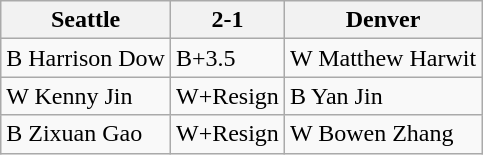<table class="wikitable">
<tr>
<th>Seattle</th>
<th>2-1</th>
<th>Denver</th>
</tr>
<tr>
<td>B Harrison Dow</td>
<td>B+3.5</td>
<td>W Matthew Harwit</td>
</tr>
<tr>
<td>W Kenny Jin</td>
<td>W+Resign</td>
<td>B Yan Jin</td>
</tr>
<tr>
<td>B Zixuan Gao</td>
<td>W+Resign</td>
<td>W Bowen Zhang</td>
</tr>
</table>
